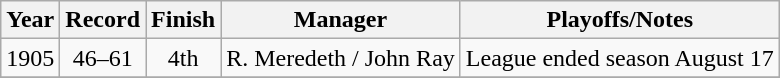<table class="wikitable">
<tr>
<th>Year</th>
<th>Record</th>
<th>Finish</th>
<th>Manager</th>
<th>Playoffs/Notes</th>
</tr>
<tr align=center>
<td>1905</td>
<td>46–61</td>
<td>4th</td>
<td>R. Meredeth / John Ray</td>
<td>League ended season August 17</td>
</tr>
<tr align=center>
</tr>
</table>
